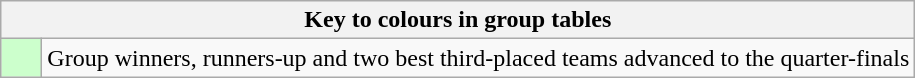<table class="wikitable" style="text-align: center;">
<tr>
<th colspan=2>Key to colours in group tables</th>
</tr>
<tr>
<td bgcolor=#ccffcc style="width: 20px;"></td>
<td align=left>Group winners, runners-up and two best third-placed teams advanced to the quarter-finals</td>
</tr>
</table>
